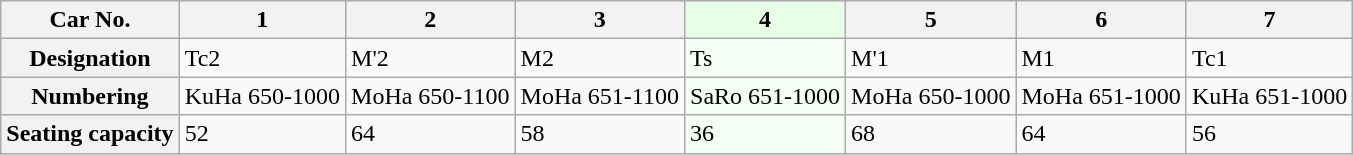<table class="wikitable">
<tr>
<th>Car No.</th>
<th>1</th>
<th>2</th>
<th>3</th>
<th style="background: #E6FFE6">4</th>
<th>5</th>
<th>6</th>
<th>7</th>
</tr>
<tr>
<th>Designation</th>
<td>Tc2</td>
<td>M'2</td>
<td>M2</td>
<td style="background: #F5FFF5">Ts</td>
<td>M'1</td>
<td>M1</td>
<td>Tc1</td>
</tr>
<tr>
<th>Numbering</th>
<td>KuHa 650-1000</td>
<td>MoHa 650-1100</td>
<td>MoHa 651-1100</td>
<td style="background: #F5FFF5">SaRo 651-1000</td>
<td>MoHa 650-1000</td>
<td>MoHa 651-1000</td>
<td>KuHa 651-1000</td>
</tr>
<tr>
<th>Seating capacity</th>
<td>52</td>
<td>64</td>
<td>58</td>
<td style="background: #F5FFF5">36</td>
<td>68</td>
<td>64</td>
<td>56</td>
</tr>
</table>
